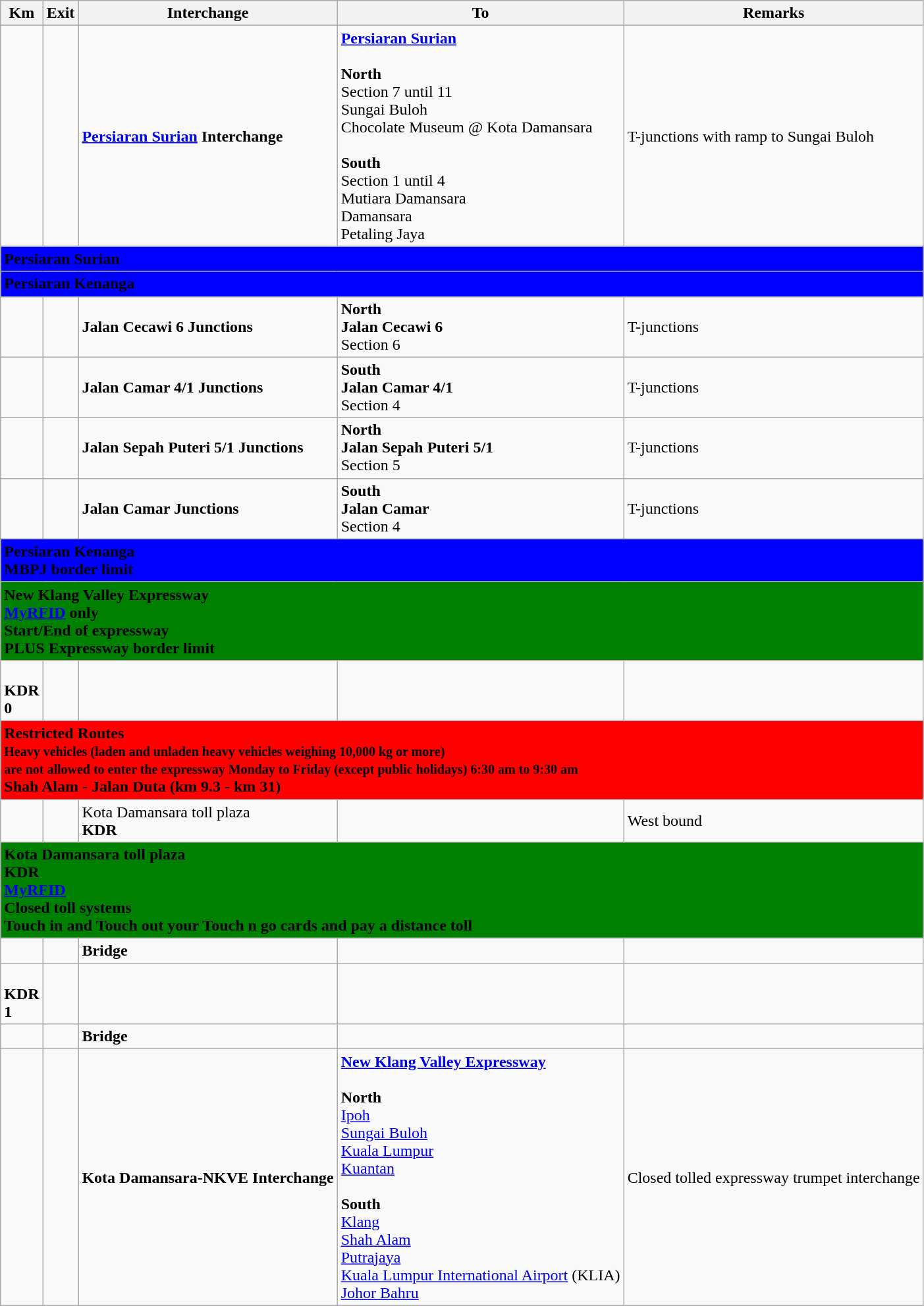<table class="wikitable">
<tr>
<th>Km</th>
<th>Exit</th>
<th>Interchange</th>
<th>To</th>
<th>Remarks</th>
</tr>
<tr>
<td></td>
<td></td>
<td><strong><a href='#'>Persiaran Surian</a> Interchange</strong></td>
<td><strong><a href='#'>Persiaran Surian</a></strong><br><br><strong>North</strong><br>Section 7 until 11<br>Sungai Buloh<br>Chocolate Museum @ Kota Damansara<br><br><strong>South</strong><br>Section 1 until 4<br>Mutiara Damansara<br>Damansara<br>Petaling Jaya</td>
<td>T-junctions with ramp to Sungai Buloh</td>
</tr>
<tr>
<td style="width:600px" colspan="6" style="text-align:center" bgcolor="blue"><strong><span>Persiaran Surian</span></strong></td>
</tr>
<tr>
<td style="width:600px" colspan="6" style="text-align:center" bgcolor="blue"><strong><span>Persiaran Kenanga</span></strong></td>
</tr>
<tr>
<td></td>
<td></td>
<td><strong>Jalan Cecawi 6 Junctions</strong></td>
<td><strong>North</strong><br><strong>Jalan Cecawi 6</strong><br>Section 6</td>
<td>T-junctions</td>
</tr>
<tr>
<td></td>
<td></td>
<td><strong>Jalan Camar 4/1 Junctions</strong></td>
<td><strong>South</strong><br><strong>Jalan Camar 4/1</strong><br>Section 4</td>
<td>T-junctions</td>
</tr>
<tr>
<td></td>
<td></td>
<td><strong>Jalan Sepah Puteri 5/1 Junctions</strong></td>
<td><strong>North</strong><br><strong>Jalan Sepah Puteri 5/1</strong><br>Section 5</td>
<td>T-junctions</td>
</tr>
<tr>
<td></td>
<td></td>
<td><strong>Jalan Camar Junctions</strong></td>
<td><strong>South</strong><br><strong>Jalan Camar</strong><br>Section 4</td>
<td>T-junctions</td>
</tr>
<tr>
<td style="width:600px" colspan="6" style="text-align:center" bgcolor="blue"><strong><span>Persiaran Kenanga<br>MBPJ border limit</span></strong></td>
</tr>
<tr>
<td style="width:600px" colspan="6" style="text-align:center" bgcolor="green"><strong><span>  New Klang Valley Expressway<br> <a href='#'><span>My</span><span>RFID</span></a>  only <br>Start/End of expressway<br>PLUS Expressway border limit</span></strong></td>
</tr>
<tr>
<td><br><strong>KDR</strong><br><strong>0</strong></td>
<td></td>
<td></td>
<td></td>
<td></td>
</tr>
<tr>
<td style="width:600px" colspan="6" style="text-align:center" bgcolor="red"><strong><span>Restricted Routes<br><small>Heavy vehicles (laden and unladen heavy vehicles weighing 10,000 kg or more) <br> are not allowed to enter the expressway Monday to Friday (except public holidays) 6:30 am to 9:30 am</small><br>Shah Alam - Jalan Duta (km 9.3 - km 31)</span></strong></td>
</tr>
<tr>
<td></td>
<td></td>
<td> Kota Damansara toll plaza<br><strong>KDR</strong></td>
<td>   </td>
<td>West bound</td>
</tr>
<tr>
<td style="width:600px" colspan="6" style="text-align:center" bgcolor="green"><strong><span>Kota Damansara toll plaza<br>KDR<br>   <a href='#'><span>My</span><span>RFID</span></a>    <br>Closed toll systems<br>Touch in and Touch out your Touch n go cards and pay a distance toll</span></strong></td>
</tr>
<tr>
<td></td>
<td></td>
<td><strong>Bridge</strong></td>
<td></td>
<td></td>
</tr>
<tr>
<td><br><strong>KDR</strong><br><strong>1</strong></td>
<td></td>
<td></td>
<td></td>
<td></td>
</tr>
<tr>
<td></td>
<td></td>
<td><strong>Bridge</strong></td>
<td></td>
<td></td>
</tr>
<tr>
<td></td>
<td></td>
<td><strong>Kota Damansara-NKVE Interchange</strong></td>
<td>  <strong><a href='#'>New Klang Valley Expressway</a></strong><br><br><strong>North</strong><br>  <a href='#'>Ipoh</a><br>  <a href='#'>Sungai Buloh</a><br>  <a href='#'>Kuala Lumpur</a><br>   <a href='#'>Kuantan</a><br><br><strong>South</strong><br> <a href='#'>Klang</a><br> <a href='#'>Shah Alam</a><br> <a href='#'>Putrajaya</a><br>  <a href='#'>Kuala Lumpur International Airport</a> (KLIA) <br>  <a href='#'>Johor Bahru</a></td>
<td>Closed tolled expressway trumpet interchange</td>
</tr>
</table>
